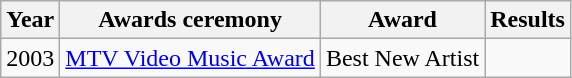<table class="wikitable">
<tr>
<th>Year</th>
<th>Awards ceremony</th>
<th>Award</th>
<th>Results</th>
</tr>
<tr>
<td>2003</td>
<td><a href='#'>MTV Video Music Award</a></td>
<td>Best New Artist</td>
<td></td>
</tr>
</table>
